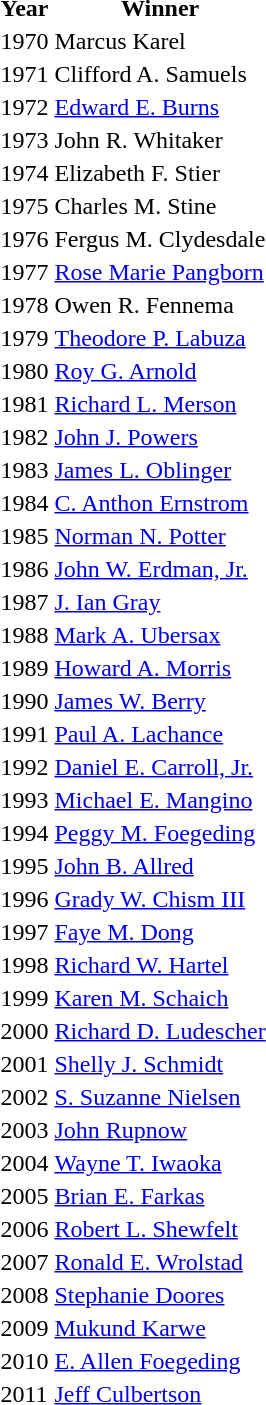<table>
<tr>
<th>Year</th>
<th>Winner</th>
</tr>
<tr>
<td>1970</td>
<td>Marcus Karel</td>
</tr>
<tr>
<td>1971</td>
<td>Clifford A. Samuels</td>
</tr>
<tr>
<td>1972</td>
<td><a href='#'>Edward E. Burns</a></td>
</tr>
<tr>
<td>1973</td>
<td>John R. Whitaker</td>
</tr>
<tr>
<td>1974</td>
<td>Elizabeth F. Stier</td>
</tr>
<tr>
<td>1975</td>
<td>Charles M. Stine</td>
</tr>
<tr>
<td>1976</td>
<td>Fergus M. Clydesdale</td>
</tr>
<tr>
<td>1977</td>
<td><a href='#'>Rose Marie Pangborn</a></td>
</tr>
<tr>
<td>1978</td>
<td>Owen R. Fennema</td>
</tr>
<tr>
<td>1979</td>
<td><a href='#'>Theodore P. Labuza</a></td>
</tr>
<tr>
<td>1980</td>
<td><a href='#'>Roy G. Arnold</a></td>
</tr>
<tr>
<td>1981</td>
<td><a href='#'>Richard L. Merson</a></td>
</tr>
<tr>
<td>1982</td>
<td><a href='#'>John J. Powers</a></td>
</tr>
<tr>
<td>1983</td>
<td><a href='#'>James L. Oblinger</a></td>
</tr>
<tr>
<td>1984</td>
<td><a href='#'>C. Anthon Ernstrom</a></td>
</tr>
<tr>
<td>1985</td>
<td><a href='#'>Norman N. Potter</a></td>
</tr>
<tr>
<td>1986</td>
<td><a href='#'>John W. Erdman, Jr.</a></td>
</tr>
<tr>
<td>1987</td>
<td><a href='#'>J. Ian Gray</a></td>
</tr>
<tr>
<td>1988</td>
<td><a href='#'>Mark A. Ubersax</a></td>
</tr>
<tr>
<td>1989</td>
<td><a href='#'>Howard A. Morris</a></td>
</tr>
<tr>
<td>1990</td>
<td><a href='#'>James W. Berry</a></td>
</tr>
<tr>
<td>1991</td>
<td><a href='#'>Paul A. Lachance</a></td>
</tr>
<tr>
<td>1992</td>
<td><a href='#'>Daniel E. Carroll, Jr.</a></td>
</tr>
<tr>
<td>1993</td>
<td><a href='#'>Michael E. Mangino</a></td>
</tr>
<tr>
<td>1994</td>
<td><a href='#'>Peggy M. Foegeding</a></td>
</tr>
<tr>
<td>1995</td>
<td><a href='#'>John B. Allred</a></td>
</tr>
<tr>
<td>1996</td>
<td><a href='#'>Grady W. Chism III</a></td>
</tr>
<tr>
<td>1997</td>
<td><a href='#'>Faye M. Dong</a></td>
</tr>
<tr>
<td>1998</td>
<td><a href='#'>Richard W. Hartel</a></td>
</tr>
<tr>
<td>1999</td>
<td><a href='#'>Karen M. Schaich</a></td>
</tr>
<tr>
<td>2000</td>
<td><a href='#'>Richard D. Ludescher</a></td>
</tr>
<tr>
<td>2001</td>
<td><a href='#'>Shelly J. Schmidt</a></td>
</tr>
<tr>
<td>2002</td>
<td><a href='#'>S. Suzanne Nielsen</a></td>
</tr>
<tr>
<td>2003</td>
<td><a href='#'>John Rupnow</a></td>
</tr>
<tr>
<td>2004</td>
<td><a href='#'>Wayne T. Iwaoka</a></td>
</tr>
<tr>
<td>2005</td>
<td><a href='#'>Brian E. Farkas</a></td>
</tr>
<tr>
<td>2006</td>
<td><a href='#'>Robert L. Shewfelt</a></td>
</tr>
<tr>
<td>2007</td>
<td><a href='#'>Ronald E. Wrolstad</a></td>
</tr>
<tr>
<td>2008</td>
<td><a href='#'>Stephanie Doores</a></td>
</tr>
<tr>
<td>2009</td>
<td><a href='#'>Mukund Karwe</a></td>
</tr>
<tr>
<td>2010</td>
<td><a href='#'>E. Allen Foegeding</a></td>
</tr>
<tr>
<td>2011</td>
<td><a href='#'>Jeff Culbertson</a></td>
</tr>
</table>
